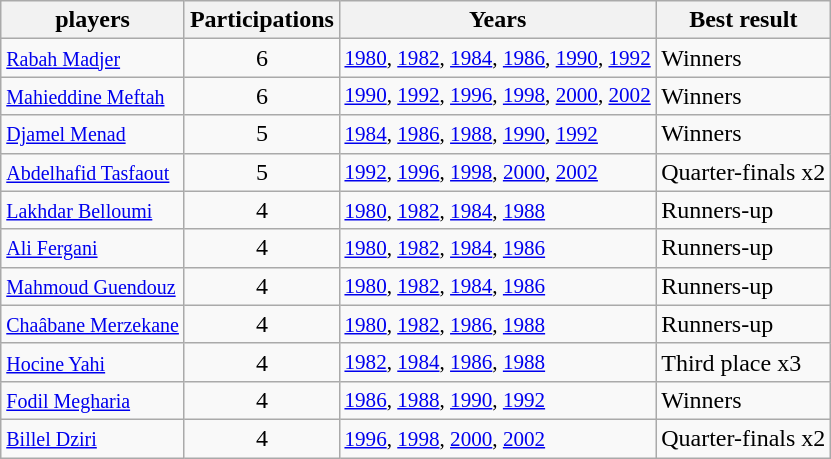<table class="wikitable"px solid black" cellpadding="2">
<tr>
<th>players</th>
<th>Participations</th>
<th>Years</th>
<th>Best result</th>
</tr>
<tr>
<td><small><a href='#'>Rabah Madjer</a> </small></td>
<td style="text-align:center">6</td>
<td style="font-size:88%"><a href='#'>1980</a>, <a href='#'>1982</a>, <a href='#'>1984</a>, <a href='#'>1986</a>, <a href='#'>1990</a>, <a href='#'>1992</a></td>
<td>Winners</td>
</tr>
<tr>
<td><small><a href='#'>Mahieddine Meftah</a> </small></td>
<td style="text-align:center">6</td>
<td style="font-size:88%"><a href='#'>1990</a>, <a href='#'>1992</a>, <a href='#'>1996</a>, <a href='#'>1998</a>, <a href='#'>2000</a>, <a href='#'>2002</a></td>
<td>Winners</td>
</tr>
<tr>
<td><small><a href='#'>Djamel Menad</a> </small></td>
<td style="text-align:center">5</td>
<td style="font-size:88%"><a href='#'>1984</a>, <a href='#'>1986</a>, <a href='#'>1988</a>, <a href='#'>1990</a>, <a href='#'>1992</a></td>
<td>Winners</td>
</tr>
<tr>
<td><small><a href='#'>Abdelhafid Tasfaout</a> </small></td>
<td style="text-align:center">5</td>
<td style="font-size:88%"><a href='#'>1992</a>, <a href='#'>1996</a>, <a href='#'>1998</a>, <a href='#'>2000</a>, <a href='#'>2002</a></td>
<td>Quarter-finals x2</td>
</tr>
<tr>
<td><small><a href='#'>Lakhdar Belloumi</a> </small></td>
<td style="text-align:center">4</td>
<td style="font-size:88%"><a href='#'>1980</a>, <a href='#'>1982</a>, <a href='#'>1984</a>, <a href='#'>1988</a></td>
<td>Runners-up</td>
</tr>
<tr>
<td><small><a href='#'>Ali Fergani</a> </small></td>
<td style="text-align:center">4</td>
<td style="font-size:88%"><a href='#'>1980</a>, <a href='#'>1982</a>, <a href='#'>1984</a>, <a href='#'>1986</a></td>
<td>Runners-up</td>
</tr>
<tr>
<td><small><a href='#'>Mahmoud Guendouz</a> </small></td>
<td style="text-align:center">4</td>
<td style="font-size:88%"><a href='#'>1980</a>, <a href='#'>1982</a>, <a href='#'>1984</a>, <a href='#'>1986</a></td>
<td>Runners-up</td>
</tr>
<tr>
<td><small><a href='#'>Chaâbane Merzekane</a> </small></td>
<td style="text-align:center">4</td>
<td style="font-size:88%"><a href='#'>1980</a>, <a href='#'>1982</a>, <a href='#'>1986</a>, <a href='#'>1988</a></td>
<td>Runners-up</td>
</tr>
<tr>
<td><small><a href='#'>Hocine Yahi</a> </small></td>
<td style="text-align:center">4</td>
<td style="font-size:88%"><a href='#'>1982</a>, <a href='#'>1984</a>, <a href='#'>1986</a>, <a href='#'>1988</a></td>
<td>Third place x3</td>
</tr>
<tr>
<td><small><a href='#'>Fodil Megharia</a> </small></td>
<td style="text-align:center">4</td>
<td style="font-size:88%"><a href='#'>1986</a>, <a href='#'>1988</a>, <a href='#'>1990</a>, <a href='#'>1992</a></td>
<td>Winners</td>
</tr>
<tr>
<td><small><a href='#'>Billel Dziri</a> </small></td>
<td style="text-align:center">4</td>
<td style="font-size:88%"><a href='#'>1996</a>, <a href='#'>1998</a>, <a href='#'>2000</a>, <a href='#'>2002</a></td>
<td>Quarter-finals x2</td>
</tr>
</table>
